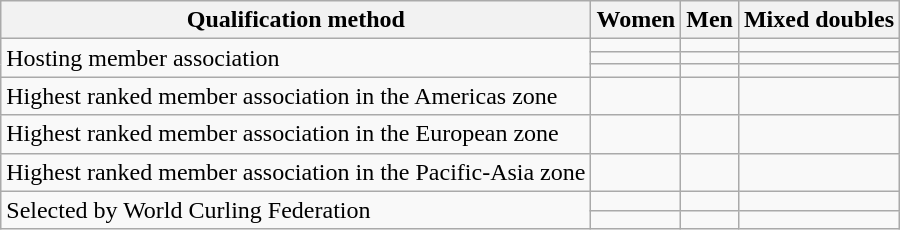<table class=wikitable>
<tr>
<th>Qualification method</th>
<th>Women</th>
<th>Men</th>
<th>Mixed doubles</th>
</tr>
<tr>
<td rowspan=3;>Hosting member association</td>
<td></td>
<td></td>
<td></td>
</tr>
<tr>
<td></td>
<td></td>
<td></td>
</tr>
<tr>
<td></td>
<td></td>
<td></td>
</tr>
<tr>
<td>Highest ranked member association in the Americas zone</td>
<td></td>
<td></td>
<td></td>
</tr>
<tr>
<td>Highest ranked member association in the European zone</td>
<td></td>
<td></td>
<td></td>
</tr>
<tr>
<td>Highest ranked member association in the Pacific-Asia zone</td>
<td></td>
<td></td>
<td></td>
</tr>
<tr>
<td rowspan=2;>Selected by World Curling Federation</td>
<td></td>
<td></td>
<td></td>
</tr>
<tr>
<td></td>
<td></td>
<td></td>
</tr>
</table>
